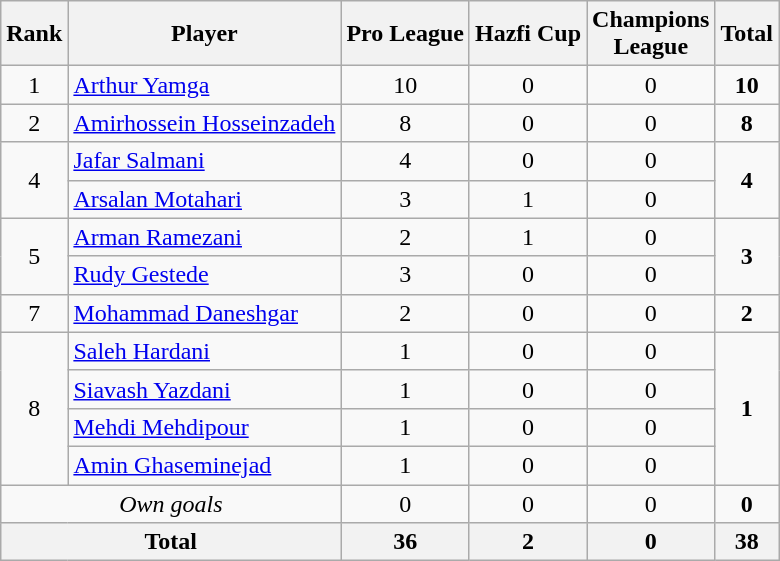<table class="wikitable" style="text-align: center;">
<tr>
<th>Rank</th>
<th>Player</th>
<th>Pro League</th>
<th>Hazfi Cup</th>
<th>Champions<br>League</th>
<th>Total</th>
</tr>
<tr>
<td rowspan=1>1</td>
<td align=left> <a href='#'>Arthur Yamga</a></td>
<td>10</td>
<td>0</td>
<td>0</td>
<td rowspan=1><strong>10</strong></td>
</tr>
<tr>
<td rowspan=1>2</td>
<td align=left> <a href='#'>Amirhossein Hosseinzadeh</a></td>
<td>8</td>
<td>0</td>
<td>0</td>
<td rowspan=1><strong>8</strong></td>
</tr>
<tr>
<td rowspan=2>4</td>
<td align=left> <a href='#'>Jafar Salmani</a></td>
<td>4</td>
<td>0</td>
<td>0</td>
<td rowspan=2><strong>4</strong></td>
</tr>
<tr>
<td align=left> <a href='#'>Arsalan Motahari</a></td>
<td>3</td>
<td>1</td>
<td>0</td>
</tr>
<tr>
<td rowspan=2>5</td>
<td align=left> <a href='#'>Arman Ramezani</a></td>
<td>2</td>
<td>1</td>
<td>0</td>
<td rowspan=2><strong>3</strong></td>
</tr>
<tr>
<td align=left> <a href='#'>Rudy Gestede</a></td>
<td>3</td>
<td>0</td>
<td>0</td>
</tr>
<tr>
<td rowspan=1>7</td>
<td align=left> <a href='#'>Mohammad Daneshgar</a></td>
<td>2</td>
<td>0</td>
<td>0</td>
<td rowspan=1><strong>2</strong></td>
</tr>
<tr>
<td rowspan=4>8</td>
<td align=left> <a href='#'>Saleh Hardani</a></td>
<td>1</td>
<td>0</td>
<td>0</td>
<td rowspan=4><strong>1</strong></td>
</tr>
<tr>
<td align=left> <a href='#'>Siavash Yazdani</a></td>
<td>1</td>
<td>0</td>
<td>0</td>
</tr>
<tr>
<td align=left> <a href='#'>Mehdi Mehdipour</a></td>
<td>1</td>
<td>0</td>
<td>0</td>
</tr>
<tr>
<td align=left> <a href='#'>Amin Ghaseminejad</a></td>
<td>1</td>
<td>0</td>
<td>0</td>
</tr>
<tr>
<td colspan=2 align=center><em>Own goals</em></td>
<td>0</td>
<td>0</td>
<td>0</td>
<td><strong>0</strong></td>
</tr>
<tr>
<th colspan=2>Total</th>
<th>36</th>
<th>2</th>
<th>0</th>
<th>38</th>
</tr>
</table>
